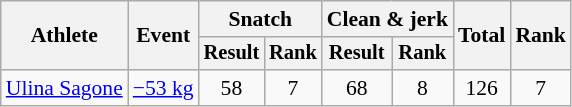<table class="wikitable" style="font-size:90%">
<tr>
<th rowspan="2">Athlete</th>
<th rowspan="2">Event</th>
<th colspan="2">Snatch</th>
<th colspan="2">Clean & jerk</th>
<th rowspan="2">Total</th>
<th rowspan="2">Rank</th>
</tr>
<tr style="font-size:95%">
<th>Result</th>
<th>Rank</th>
<th>Result</th>
<th>Rank</th>
</tr>
<tr align=center>
<td align=left><a href='#'>Ulina Sagone</a></td>
<td align=left><a href='#'>−53 kg</a></td>
<td>58</td>
<td>7</td>
<td>68</td>
<td>8</td>
<td>126</td>
<td>7</td>
</tr>
</table>
